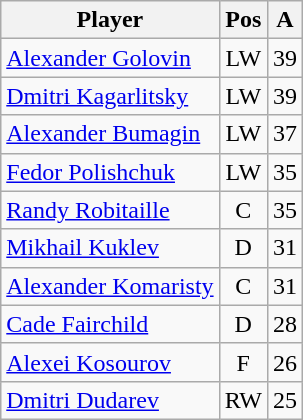<table class="wikitable" style="text-align:center;">
<tr>
<th>Player</th>
<th>Pos</th>
<th>A</th>
</tr>
<tr>
<td style="text-align:left;"> <a href='#'>Alexander Golovin</a></td>
<td>LW</td>
<td>39</td>
</tr>
<tr>
<td style="text-align:left;"> <a href='#'>Dmitri Kagarlitsky</a></td>
<td>LW</td>
<td>39</td>
</tr>
<tr>
<td style="text-align:left;"> <a href='#'>Alexander Bumagin</a></td>
<td>LW</td>
<td>37</td>
</tr>
<tr>
<td style="text-align:left;"> <a href='#'>Fedor Polishchuk</a></td>
<td>LW</td>
<td>35</td>
</tr>
<tr>
<td style="text-align:left;"> <a href='#'>Randy Robitaille</a></td>
<td>C</td>
<td>35</td>
</tr>
<tr>
<td style="text-align:left;"> <a href='#'>Mikhail Kuklev</a></td>
<td>D</td>
<td>31</td>
</tr>
<tr>
<td style="text-align:left;"> <a href='#'>Alexander Komaristy</a></td>
<td>C</td>
<td>31</td>
</tr>
<tr>
<td style="text-align:left;"> <a href='#'>Cade Fairchild</a></td>
<td>D</td>
<td>28</td>
</tr>
<tr>
<td style="text-align:left;"> <a href='#'>Alexei Kosourov</a></td>
<td>F</td>
<td>26</td>
</tr>
<tr>
<td style="text-align:left;"> <a href='#'>Dmitri Dudarev</a></td>
<td>RW</td>
<td>25</td>
</tr>
</table>
